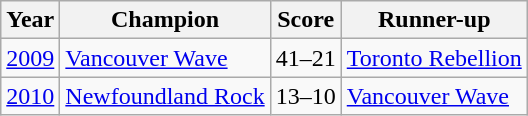<table class="wikitable">
<tr>
<th>Year</th>
<th>Champion</th>
<th>Score</th>
<th>Runner-up</th>
</tr>
<tr>
<td><a href='#'>2009</a></td>
<td><a href='#'>Vancouver Wave</a></td>
<td>41–21</td>
<td><a href='#'>Toronto Rebellion</a></td>
</tr>
<tr>
<td><a href='#'>2010</a></td>
<td><a href='#'>Newfoundland Rock</a></td>
<td>13–10</td>
<td><a href='#'>Vancouver Wave</a></td>
</tr>
</table>
